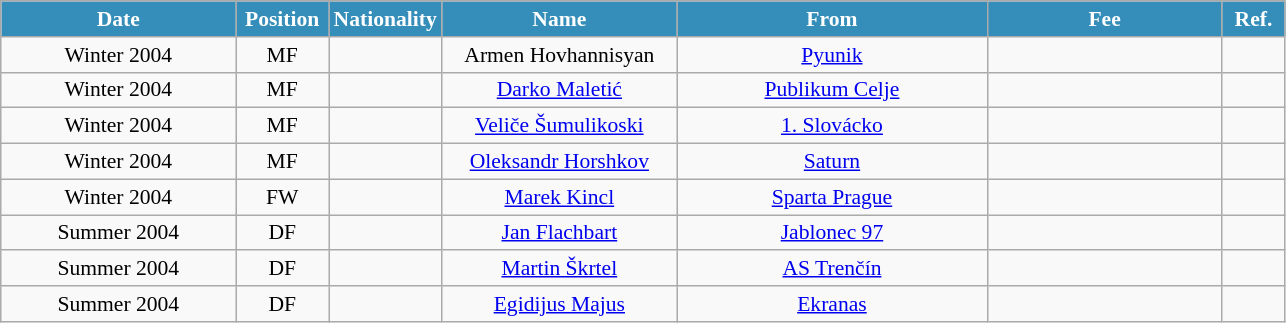<table class="wikitable"  style="text-align:center; font-size:90%; ">
<tr>
<th style="background:#348EB9; color:white; width:150px;">Date</th>
<th style="background:#348EB9; color:white; width:55px;">Position</th>
<th style="background:#348EB9; color:white; width:55px;">Nationality</th>
<th style="background:#348EB9; color:white; width:150px;">Name</th>
<th style="background:#348EB9; color:white; width:200px;">From</th>
<th style="background:#348EB9; color:white; width:150px;">Fee</th>
<th style="background:#348EB9; color:white; width:35px;">Ref.</th>
</tr>
<tr>
<td>Winter 2004</td>
<td>MF</td>
<td></td>
<td>Armen Hovhannisyan</td>
<td><a href='#'>Pyunik</a></td>
<td></td>
<td></td>
</tr>
<tr>
<td>Winter 2004</td>
<td>MF</td>
<td></td>
<td><a href='#'>Darko Maletić</a></td>
<td><a href='#'>Publikum Celje</a></td>
<td></td>
<td></td>
</tr>
<tr>
<td>Winter 2004</td>
<td>MF</td>
<td></td>
<td><a href='#'>Veliče Šumulikoski</a></td>
<td><a href='#'>1. Slovácko</a></td>
<td></td>
<td></td>
</tr>
<tr>
<td>Winter 2004</td>
<td>MF</td>
<td></td>
<td><a href='#'>Oleksandr Horshkov</a></td>
<td><a href='#'>Saturn</a></td>
<td></td>
<td></td>
</tr>
<tr>
<td>Winter 2004</td>
<td>FW</td>
<td></td>
<td><a href='#'>Marek Kincl</a></td>
<td><a href='#'>Sparta Prague</a></td>
<td></td>
<td></td>
</tr>
<tr>
<td>Summer 2004</td>
<td>DF</td>
<td></td>
<td><a href='#'>Jan Flachbart</a></td>
<td><a href='#'>Jablonec 97</a></td>
<td></td>
<td></td>
</tr>
<tr>
<td>Summer 2004</td>
<td>DF</td>
<td></td>
<td><a href='#'>Martin Škrtel</a></td>
<td><a href='#'>AS Trenčín</a></td>
<td></td>
<td></td>
</tr>
<tr>
<td>Summer 2004</td>
<td>DF</td>
<td></td>
<td><a href='#'>Egidijus Majus</a></td>
<td><a href='#'>Ekranas</a></td>
<td></td>
<td></td>
</tr>
</table>
